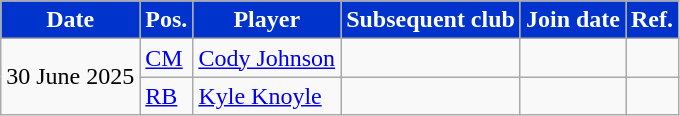<table class="wikitable plainrowheaders sortable">
<tr>
<th style="background:#0033CC;color:#FFFFFF;">Date</th>
<th style="background:#0033CC;color:#FFFFFF;">Pos.</th>
<th style="background:#0033CC;color:#FFFFFF;">Player</th>
<th style="background:#0033CC;color:#FFFFFF;">Subsequent club</th>
<th style="background:#0033CC;color:#FFFFFF;">Join date</th>
<th style="background:#0033CC;color:#FFFFFF;">Ref.</th>
</tr>
<tr>
<td rowspan="2">30 June 2025</td>
<td><a href='#'>CM</a></td>
<td> <a href='#'>Cody Johnson</a></td>
<td></td>
<td></td>
<td></td>
</tr>
<tr>
<td><a href='#'>RB</a></td>
<td> <a href='#'>Kyle Knoyle</a></td>
<td></td>
<td></td>
<td></td>
</tr>
</table>
